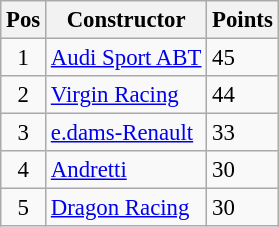<table class="wikitable" style="font-size: 95%;">
<tr>
<th>Pos</th>
<th>Constructor</th>
<th>Points</th>
</tr>
<tr>
<td align="center">1</td>
<td> <a href='#'>Audi Sport ABT</a></td>
<td align="left">45</td>
</tr>
<tr>
<td align="center">2</td>
<td> <a href='#'>Virgin Racing</a></td>
<td align="left">44</td>
</tr>
<tr>
<td align="center">3</td>
<td> <a href='#'>e.dams-Renault</a></td>
<td align="left">33</td>
</tr>
<tr>
<td align="center">4</td>
<td> <a href='#'>Andretti</a></td>
<td align="left">30</td>
</tr>
<tr>
<td align="center">5</td>
<td> <a href='#'>Dragon Racing</a></td>
<td align="left">30</td>
</tr>
</table>
